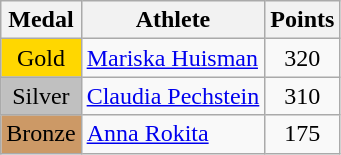<table class="wikitable">
<tr>
<th><strong>Medal</strong></th>
<th><strong>Athlete</strong></th>
<th><strong>Points</strong></th>
</tr>
<tr align="center">
<td bgcolor="gold">Gold</td>
<td align="left"> <a href='#'>Mariska Huisman</a></td>
<td>320</td>
</tr>
<tr align="center">
<td bgcolor="silver">Silver</td>
<td align="left"> <a href='#'>Claudia Pechstein</a></td>
<td>310</td>
</tr>
<tr align="center">
<td bgcolor="CC9966">Bronze</td>
<td align="left"> <a href='#'>Anna Rokita</a></td>
<td>175</td>
</tr>
</table>
